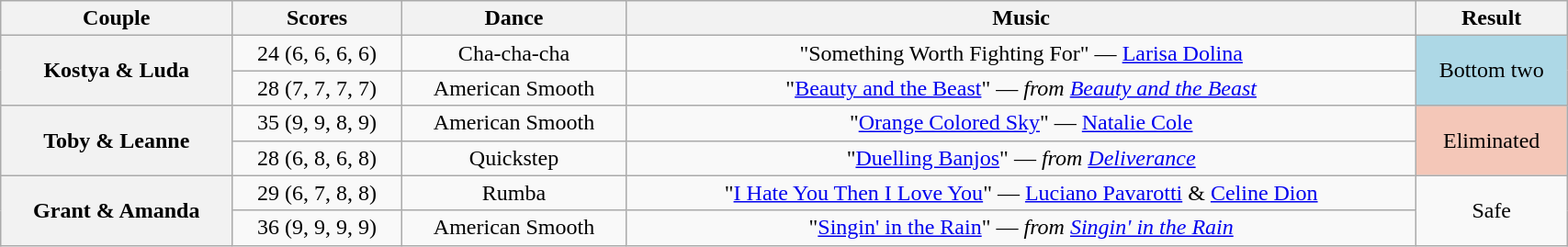<table class="wikitable sortable" style="text-align:center; width: 90%">
<tr>
<th scope="col">Couple</th>
<th scope="col">Scores</th>
<th scope="col" class="unsortable">Dance</th>
<th scope="col" class="unsortable">Music</th>
<th scope="col" class="unsortable">Result</th>
</tr>
<tr>
<th scope="row" rowspan=2>Kostya & Luda</th>
<td>24 (6, 6, 6, 6)</td>
<td>Cha-cha-cha</td>
<td>"Something Worth Fighting For" — <a href='#'>Larisa Dolina</a></td>
<td rowspan=2 bgcolor="lightblue">Bottom two</td>
</tr>
<tr>
<td>28 (7, 7, 7, 7)</td>
<td>American Smooth</td>
<td>"<a href='#'>Beauty and the Beast</a>" — <em>from <a href='#'>Beauty and the Beast</a></em></td>
</tr>
<tr>
<th scope="row" rowspan=2>Toby & Leanne</th>
<td>35 (9, 9, 8, 9)</td>
<td>American Smooth</td>
<td>"<a href='#'>Orange Colored Sky</a>" — <a href='#'>Natalie Cole</a></td>
<td rowspan=2 bgcolor="f4c7b8">Eliminated</td>
</tr>
<tr>
<td>28 (6, 8, 6, 8)</td>
<td>Quickstep</td>
<td>"<a href='#'>Duelling Banjos</a>" — <em>from <a href='#'>Deliverance</a></em></td>
</tr>
<tr>
<th scope="row" rowspan=2>Grant & Amanda</th>
<td>29 (6, 7, 8, 8)</td>
<td>Rumba</td>
<td>"<a href='#'>I Hate You Then I Love You</a>" — <a href='#'>Luciano Pavarotti</a> & <a href='#'>Celine Dion</a></td>
<td rowspan=2>Safe</td>
</tr>
<tr>
<td>36 (9, 9, 9, 9)</td>
<td>American Smooth</td>
<td>"<a href='#'>Singin' in the Rain</a>" — <em>from <a href='#'>Singin' in the Rain</a></em></td>
</tr>
</table>
